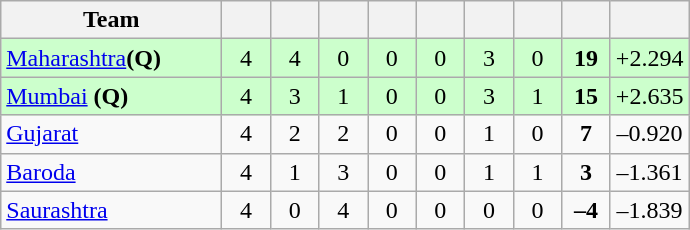<table class="wikitable" style="text-align:center">
<tr>
<th style="width:140px;">Team</th>
<th style="width:25px;"></th>
<th style="width:25px;"></th>
<th style="width:25px;"></th>
<th style="width:25px;"></th>
<th style="width:25px;"></th>
<th style="width:25px;"></th>
<th style="width:25px;"></th>
<th style="width:25px;"></th>
<th style="width:40px;"></th>
</tr>
<tr style="background:#cfc;">
<td style="text-align:left"><a href='#'>Maharashtra</a><strong>(Q)</strong></td>
<td>4</td>
<td>4</td>
<td>0</td>
<td>0</td>
<td>0</td>
<td>3</td>
<td>0</td>
<td><strong>19</strong></td>
<td>+2.294</td>
</tr>
<tr style="background:#cfc;">
<td style="text-align:left"><a href='#'>Mumbai</a> <strong>(Q)</strong></td>
<td>4</td>
<td>3</td>
<td>1</td>
<td>0</td>
<td>0</td>
<td>3</td>
<td>1</td>
<td><strong>15</strong></td>
<td>+2.635</td>
</tr>
<tr>
<td style="text-align:left"><a href='#'>Gujarat</a></td>
<td>4</td>
<td>2</td>
<td>2</td>
<td>0</td>
<td>0</td>
<td>1</td>
<td>0</td>
<td><strong>7</strong></td>
<td>–0.920</td>
</tr>
<tr>
<td style="text-align:left"><a href='#'>Baroda</a></td>
<td>4</td>
<td>1</td>
<td>3</td>
<td>0</td>
<td>0</td>
<td>1</td>
<td>1</td>
<td><strong>3</strong></td>
<td>–1.361</td>
</tr>
<tr>
<td style="text-align:left"><a href='#'>Saurashtra</a></td>
<td>4</td>
<td>0</td>
<td>4</td>
<td>0</td>
<td>0</td>
<td>0</td>
<td>0</td>
<td><strong>–4</strong></td>
<td>–1.839</td>
</tr>
</table>
